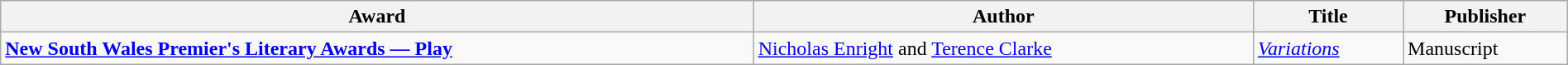<table class="wikitable" width=100%>
<tr>
<th>Award</th>
<th>Author</th>
<th>Title</th>
<th>Publisher</th>
</tr>
<tr>
<td><strong><a href='#'>New South Wales Premier's Literary Awards — Play</a></strong></td>
<td><a href='#'>Nicholas Enright</a> and <a href='#'>Terence Clarke</a></td>
<td><em><a href='#'>Variations</a></em></td>
<td>Manuscript</td>
</tr>
</table>
